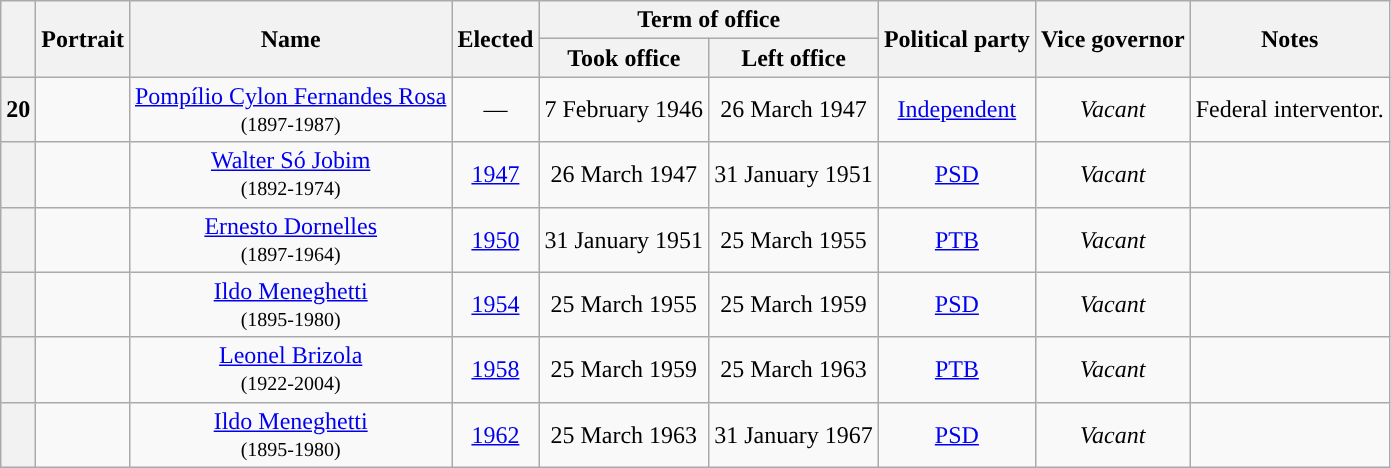<table class="wikitable" style="text-align:center;">
<tr>
<th rowspan="2"></th>
<th rowspan="2">Portrait</th>
<th rowspan="2">Name</th>
<th rowspan="2">Elected</th>
<th colspan="2">Term of office</th>
<th rowspan="2">Political party</th>
<th rowspan="2">Vice governor</th>
<th rowspan="2">Notes</th>
</tr>
<tr>
<th>Took office</th>
<th>Left office</th>
</tr>
<tr>
<th style="background:">20</th>
<td></td>
<td><a href='#'>Pompílio Cylon Fernandes Rosa</a><br><small>(1897-1987)</small></td>
<td>—</td>
<td>7 February 1946</td>
<td>26 March 1947</td>
<td><a href='#'>Independent</a></td>
<td><em>Vacant</em></td>
<td>Federal interventor.</td>
</tr>
<tr>
<th style="background:"></th>
<td></td>
<td><a href='#'>Walter Só Jobim</a><br><small>(1892-1974)</small></td>
<td><a href='#'>1947</a></td>
<td>26 March 1947</td>
<td>31 January 1951</td>
<td><a href='#'>PSD</a></td>
<td><em>Vacant</em></td>
<td></td>
</tr>
<tr>
<th style="background:"></th>
<td></td>
<td><a href='#'>Ernesto Dornelles</a><br><small>(1897-1964)</small></td>
<td><a href='#'>1950</a></td>
<td>31 January 1951</td>
<td>25 March 1955</td>
<td><a href='#'>PTB</a></td>
<td><em>Vacant</em></td>
<td></td>
</tr>
<tr>
<th style="background:"></th>
<td></td>
<td><a href='#'>Ildo Meneghetti</a><br><small>(1895-1980)</small></td>
<td><a href='#'>1954</a></td>
<td>25 March 1955</td>
<td>25 March 1959</td>
<td><a href='#'>PSD</a></td>
<td><em>Vacant</em></td>
<td></td>
</tr>
<tr>
<th style="background:"></th>
<td></td>
<td><a href='#'>Leonel Brizola</a><br><small>(1922-2004)</small></td>
<td><a href='#'>1958</a></td>
<td>25 March 1959</td>
<td>25 March 1963</td>
<td><a href='#'>PTB</a></td>
<td><em>Vacant</em></td>
<td></td>
</tr>
<tr>
<th style="background:"></th>
<td></td>
<td><a href='#'>Ildo Meneghetti</a><br><small>(1895-1980)</small></td>
<td><a href='#'>1962</a></td>
<td>25 March 1963</td>
<td>31 January 1967</td>
<td><a href='#'>PSD</a></td>
<td><em>Vacant</em></td>
<td></td>
</tr>
</table>
